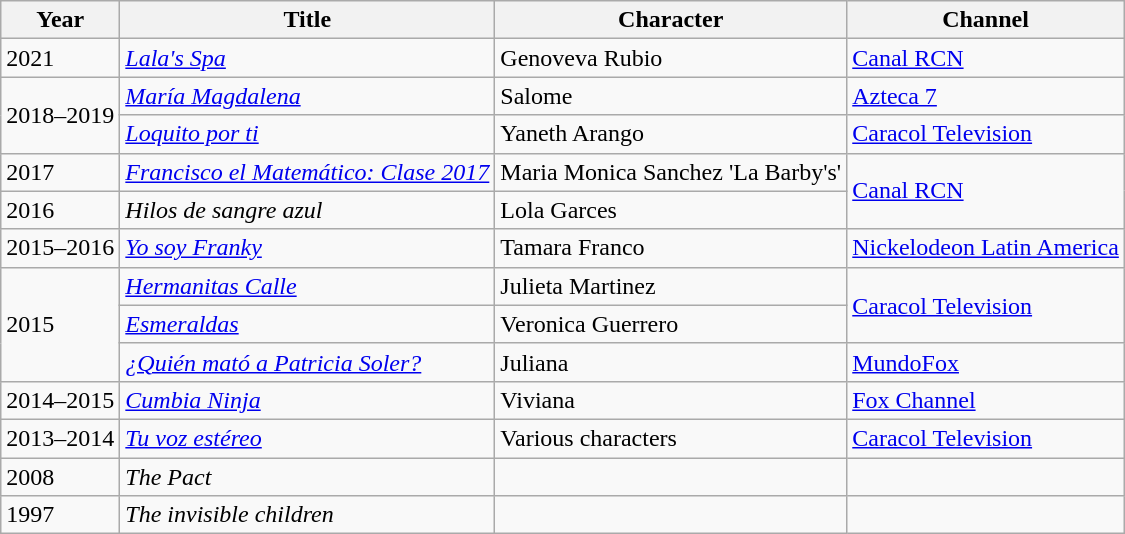<table class="wikitable">
<tr>
<th>Year</th>
<th>Title</th>
<th>Character</th>
<th>Channel</th>
</tr>
<tr>
<td>2021</td>
<td><em><a href='#'>Lala's Spa</a></em></td>
<td>Genoveva Rubio</td>
<td><a href='#'>Canal RCN</a></td>
</tr>
<tr>
<td rowspan="2">2018–2019</td>
<td><em><a href='#'>María Magdalena</a></em></td>
<td>Salome</td>
<td><a href='#'>Azteca 7</a></td>
</tr>
<tr>
<td><em><a href='#'>Loquito por ti</a></em></td>
<td>Yaneth Arango</td>
<td><a href='#'>Caracol Television</a></td>
</tr>
<tr>
<td>2017</td>
<td><em><a href='#'>Francisco el Matemático: Clase 2017</a></em></td>
<td>Maria Monica Sanchez 'La Barby's'</td>
<td rowspan="2"><a href='#'>Canal RCN</a></td>
</tr>
<tr>
<td>2016</td>
<td><em>Hilos de sangre azul</em></td>
<td>Lola Garces</td>
</tr>
<tr>
<td>2015–2016</td>
<td><em><a href='#'>Yo soy Franky</a></em></td>
<td>Tamara Franco</td>
<td><a href='#'>Nickelodeon Latin America</a></td>
</tr>
<tr>
<td rowspan="3">2015</td>
<td><em><a href='#'>Hermanitas Calle</a></em></td>
<td>Julieta Martinez</td>
<td rowspan="2"><a href='#'>Caracol Television</a></td>
</tr>
<tr>
<td><em><a href='#'>Esmeraldas</a></em></td>
<td>Veronica Guerrero</td>
</tr>
<tr>
<td><em><a href='#'>¿Quién mató a Patricia Soler?</a></em></td>
<td>Juliana</td>
<td><a href='#'>MundoFox</a></td>
</tr>
<tr>
<td>2014–2015</td>
<td><em><a href='#'>Cumbia Ninja</a></em></td>
<td>Viviana</td>
<td><a href='#'>Fox Channel</a></td>
</tr>
<tr>
<td>2013–2014</td>
<td><em><a href='#'>Tu voz estéreo</a></em></td>
<td>Various characters</td>
<td><a href='#'>Caracol Television</a></td>
</tr>
<tr>
<td>2008</td>
<td><em>The Pact</em></td>
<td></td>
<td></td>
</tr>
<tr>
<td>1997</td>
<td><em>The invisible children</em></td>
<td></td>
<td></td>
</tr>
</table>
